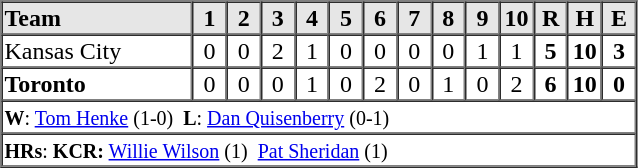<table border=1 cellspacing=0 width=425 style="margin-left:3em;">
<tr style="text-align:center; background-color:#e6e6e6;">
<th align=left width=28%>Team</th>
<th width=5%>1</th>
<th width=5%>2</th>
<th width=5%>3</th>
<th width=5%>4</th>
<th width=5%>5</th>
<th width=5%>6</th>
<th width=5%>7</th>
<th width=5%>8</th>
<th width=5%>9</th>
<th width=5%>10</th>
<th width=5%>R</th>
<th width=5%>H</th>
<th width=5%>E</th>
</tr>
<tr style="text-align:center;">
<td align=left>Kansas City</td>
<td>0</td>
<td>0</td>
<td>2</td>
<td>1</td>
<td>0</td>
<td>0</td>
<td>0</td>
<td>0</td>
<td>1</td>
<td>1</td>
<td><strong>5</strong></td>
<td><strong>10</strong></td>
<td><strong>3</strong></td>
</tr>
<tr style="text-align:center;">
<td align=left><strong>Toronto</strong></td>
<td>0</td>
<td>0</td>
<td>0</td>
<td>1</td>
<td>0</td>
<td>2</td>
<td>0</td>
<td>1</td>
<td>0</td>
<td>2</td>
<td><strong>6</strong></td>
<td><strong>10</strong></td>
<td><strong>0</strong></td>
</tr>
<tr style="text-align:left;">
<td colspan=14><small><strong>W</strong>: <a href='#'>Tom Henke</a> (1-0)  <strong>L</strong>: <a href='#'>Dan Quisenberry</a> (0-1)  </small></td>
</tr>
<tr style="text-align:left;">
<td colspan=14><small><strong>HRs</strong>: <strong>KCR:</strong> <a href='#'>Willie Wilson</a> (1)  <a href='#'>Pat Sheridan</a> (1)</small></td>
</tr>
</table>
